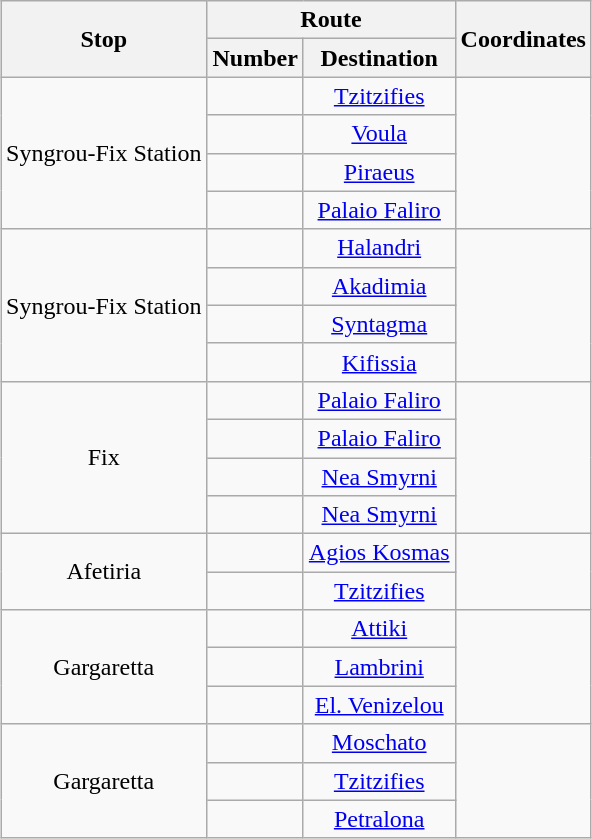<table cellpadding="5" style="margin:0 auto; text-align:center;"  class="wikitable">
<tr>
<th rowspan="2">Stop</th>
<th colspan="2">Route</th>
<th rowspan="2">Coordinates</th>
</tr>
<tr>
<th>Number</th>
<th>Destination</th>
</tr>
<tr>
<td rowspan="4">Syngrou-Fix Station</td>
<td></td>
<td><a href='#'>Tzitzifies</a></td>
<td rowspan="4"></td>
</tr>
<tr>
<td></td>
<td><a href='#'>Voula</a></td>
</tr>
<tr>
<td></td>
<td><a href='#'>Piraeus</a></td>
</tr>
<tr>
<td></td>
<td><a href='#'>Palaio Faliro</a></td>
</tr>
<tr>
<td rowspan="4">Syngrou-Fix Station</td>
<td></td>
<td><a href='#'>Halandri</a></td>
<td rowspan="4"></td>
</tr>
<tr>
<td></td>
<td><a href='#'>Akadimia</a></td>
</tr>
<tr>
<td></td>
<td><a href='#'>Syntagma</a></td>
</tr>
<tr>
<td></td>
<td><a href='#'>Kifissia</a></td>
</tr>
<tr>
<td rowspan="4">Fix</td>
<td></td>
<td><a href='#'>Palaio Faliro</a></td>
<td rowspan="4"></td>
</tr>
<tr>
<td></td>
<td><a href='#'>Palaio Faliro</a></td>
</tr>
<tr>
<td></td>
<td><a href='#'>Nea Smyrni</a></td>
</tr>
<tr>
<td></td>
<td><a href='#'>Nea Smyrni</a></td>
</tr>
<tr>
<td rowspan="2">Afetiria</td>
<td></td>
<td><a href='#'>Agios Kosmas</a></td>
<td rowspan="2"></td>
</tr>
<tr>
<td></td>
<td><a href='#'>Tzitzifies</a></td>
</tr>
<tr>
<td rowspan="3">Gargaretta</td>
<td></td>
<td><a href='#'>Attiki</a></td>
<td rowspan="3"></td>
</tr>
<tr>
<td></td>
<td><a href='#'>Lambrini</a></td>
</tr>
<tr>
<td></td>
<td><a href='#'>El. Venizelou</a></td>
</tr>
<tr>
<td rowspan="3">Gargaretta</td>
<td></td>
<td><a href='#'>Moschato</a></td>
<td rowspan="3"></td>
</tr>
<tr>
<td></td>
<td><a href='#'>Tzitzifies</a></td>
</tr>
<tr>
<td></td>
<td><a href='#'>Petralona</a></td>
</tr>
</table>
